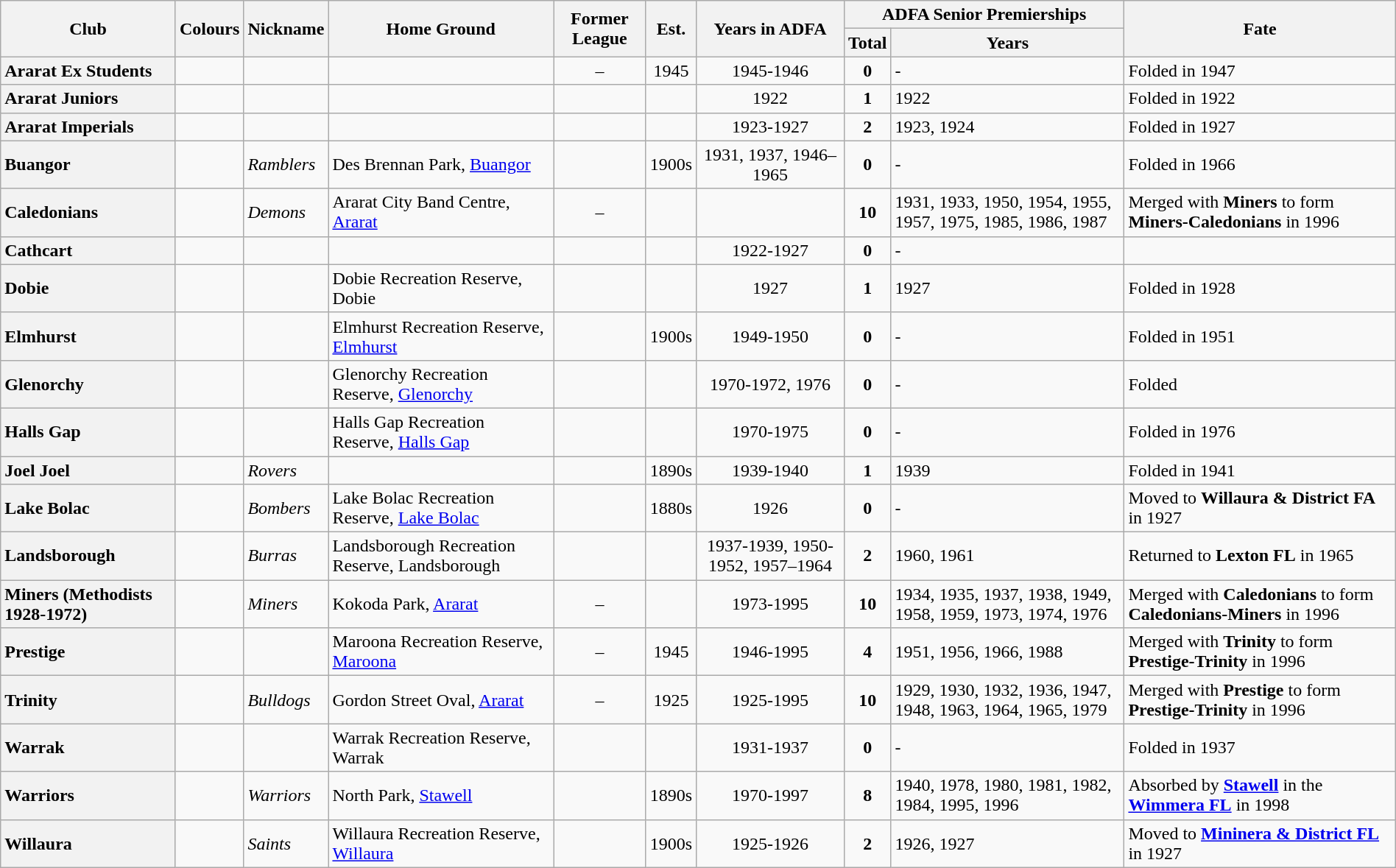<table class="wikitable sortable " style="text-align:center; width:100%">
<tr>
<th rowspan="2">Club</th>
<th rowspan="2">Colours</th>
<th rowspan="2">Nickname</th>
<th rowspan="2">Home Ground</th>
<th rowspan="2">Former League</th>
<th rowspan="2">Est.</th>
<th rowspan="2">Years in ADFA</th>
<th colspan="2">ADFA Senior Premierships</th>
<th rowspan="2">Fate</th>
</tr>
<tr>
<th>Total</th>
<th>Years</th>
</tr>
<tr>
<th style="text-align:left">Ararat Ex Students</th>
<td></td>
<td></td>
<td></td>
<td>–</td>
<td>1945</td>
<td>1945-1946</td>
<td><strong>0</strong></td>
<td align="left">-</td>
<td align="left">Folded in 1947</td>
</tr>
<tr>
<th style="text-align:left">Ararat Juniors</th>
<td></td>
<td></td>
<td></td>
<td></td>
<td></td>
<td>1922</td>
<td><strong>1</strong></td>
<td align="left">1922</td>
<td align="left">Folded in 1922</td>
</tr>
<tr>
<th style="text-align:left">Ararat Imperials</th>
<td></td>
<td></td>
<td></td>
<td></td>
<td></td>
<td>1923-1927</td>
<td><strong>2</strong></td>
<td align="left">1923, 1924</td>
<td align="left">Folded in 1927</td>
</tr>
<tr>
<th style="text-align:left">Buangor</th>
<td></td>
<td align="left"><em>Ramblers</em></td>
<td align="left">Des Brennan Park, <a href='#'>Buangor</a></td>
<td></td>
<td>1900s</td>
<td>1931, 1937, 1946–1965</td>
<td><strong>0</strong></td>
<td align="left">-</td>
<td align="left">Folded in 1966</td>
</tr>
<tr>
<th style="text-align:left">Caledonians</th>
<td></td>
<td align="left"><em>Demons</em></td>
<td align="left">Ararat City Band Centre, <a href='#'>Ararat</a></td>
<td>–</td>
<td></td>
<td></td>
<td><strong>10</strong></td>
<td align="left">1931, 1933, 1950, 1954, 1955, 1957, 1975, 1985, 1986, 1987</td>
<td align="left">Merged with <strong>Miners</strong> to form <strong>Miners-Caledonians</strong> in 1996</td>
</tr>
<tr>
<th style="text-align:left">Cathcart</th>
<td></td>
<td></td>
<td></td>
<td></td>
<td></td>
<td>1922-1927</td>
<td><strong>0</strong></td>
<td align="left">-</td>
<td></td>
</tr>
<tr>
<th style="text-align:left">Dobie</th>
<td></td>
<td></td>
<td align="left">Dobie Recreation Reserve, Dobie</td>
<td></td>
<td></td>
<td>1927</td>
<td><strong>1</strong></td>
<td align="left">1927</td>
<td align="left">Folded in 1928</td>
</tr>
<tr>
<th style="text-align:left">Elmhurst</th>
<td></td>
<td></td>
<td align="left">Elmhurst Recreation Reserve, <a href='#'>Elmhurst</a></td>
<td></td>
<td>1900s</td>
<td>1949-1950</td>
<td><strong>0</strong></td>
<td align="left">-</td>
<td align="left">Folded in 1951</td>
</tr>
<tr>
<th style="text-align:left">Glenorchy</th>
<td></td>
<td></td>
<td align="left">Glenorchy Recreation Reserve, <a href='#'>Glenorchy</a></td>
<td></td>
<td></td>
<td>1970-1972, 1976</td>
<td><strong>0</strong></td>
<td align="left">-</td>
<td align="left">Folded</td>
</tr>
<tr>
<th style="text-align:left">Halls Gap</th>
<td></td>
<td></td>
<td align="left">Halls Gap Recreation Reserve, <a href='#'>Halls Gap</a></td>
<td></td>
<td></td>
<td>1970-1975</td>
<td><strong>0</strong></td>
<td align="left">-</td>
<td align="left">Folded in 1976</td>
</tr>
<tr>
<th style="text-align:left">Joel Joel</th>
<td></td>
<td align="left"><em>Rovers</em></td>
<td></td>
<td></td>
<td>1890s</td>
<td>1939-1940</td>
<td><strong>1</strong></td>
<td align="left">1939</td>
<td align="left">Folded in 1941</td>
</tr>
<tr>
<th style="text-align:left">Lake Bolac</th>
<td></td>
<td align="left"><em>Bombers</em></td>
<td align="left">Lake Bolac Recreation Reserve, <a href='#'>Lake Bolac</a></td>
<td></td>
<td>1880s</td>
<td>1926</td>
<td><strong>0</strong></td>
<td align="left">-</td>
<td align="left">Moved to <strong>Willaura & District FA</strong> in 1927</td>
</tr>
<tr>
<th style="text-align:left">Landsborough</th>
<td></td>
<td align="left"><em>Burras</em></td>
<td align="left">Landsborough Recreation Reserve, Landsborough</td>
<td></td>
<td></td>
<td>1937-1939, 1950-1952, 1957–1964</td>
<td><strong>2</strong></td>
<td align="left">1960, 1961</td>
<td align="left">Returned to <strong>Lexton FL</strong> in 1965</td>
</tr>
<tr>
<th style="text-align:left">Miners (Methodists 1928-1972)</th>
<td></td>
<td align="left"><em>Miners</em></td>
<td align="left">Kokoda Park, <a href='#'>Ararat</a></td>
<td>–</td>
<td></td>
<td>1973-1995</td>
<td><strong>10</strong></td>
<td align="left">1934, 1935, 1937, 1938, 1949, 1958, 1959, 1973, 1974, 1976</td>
<td align="left">Merged with <strong>Caledonians</strong> to form <strong>Caledonians-Miners</strong> in 1996</td>
</tr>
<tr>
<th style="text-align:left">Prestige</th>
<td></td>
<td></td>
<td align="left">Maroona Recreation Reserve, <a href='#'>Maroona</a></td>
<td>–</td>
<td>1945</td>
<td>1946-1995</td>
<td><strong>4</strong></td>
<td align="left">1951, 1956, 1966, 1988</td>
<td align="left">Merged with <strong>Trinity</strong> to form <strong>Prestige-Trinity</strong> in 1996</td>
</tr>
<tr>
<th style="text-align:left">Trinity</th>
<td></td>
<td align="left"><em>Bulldogs</em></td>
<td align="left">Gordon Street Oval, <a href='#'>Ararat</a></td>
<td>–</td>
<td>1925</td>
<td>1925-1995</td>
<td><strong>10</strong></td>
<td align="left">1929, 1930, 1932, 1936, 1947, 1948, 1963, 1964, 1965, 1979</td>
<td align="left">Merged with <strong>Prestige</strong> to form <strong>Prestige-Trinity</strong> in 1996</td>
</tr>
<tr>
<th style="text-align:left">Warrak</th>
<td></td>
<td></td>
<td align="left">Warrak Recreation Reserve, Warrak</td>
<td></td>
<td></td>
<td>1931-1937</td>
<td><strong>0</strong></td>
<td align="left">-</td>
<td align="left">Folded in 1937</td>
</tr>
<tr>
<th style="text-align:left">Warriors</th>
<td></td>
<td align="left"><em>Warriors</em></td>
<td align="left">North Park, <a href='#'>Stawell</a></td>
<td></td>
<td>1890s</td>
<td>1970-1997</td>
<td><strong>8</strong></td>
<td align="left">1940, 1978, 1980, 1981, 1982, 1984, 1995, 1996</td>
<td align="left">Absorbed by <a href='#'><strong>Stawell</strong></a> in the <a href='#'><strong>Wimmera FL</strong></a> in 1998</td>
</tr>
<tr>
<th style="text-align:left">Willaura</th>
<td></td>
<td align="left"><em>Saints</em></td>
<td align="left">Willaura Recreation Reserve, <a href='#'>Willaura</a></td>
<td></td>
<td>1900s</td>
<td>1925-1926</td>
<td><strong>2</strong></td>
<td align="left">1926, 1927</td>
<td align="left">Moved to <a href='#'><strong>Mininera & District FL</strong></a> in 1927</td>
</tr>
</table>
